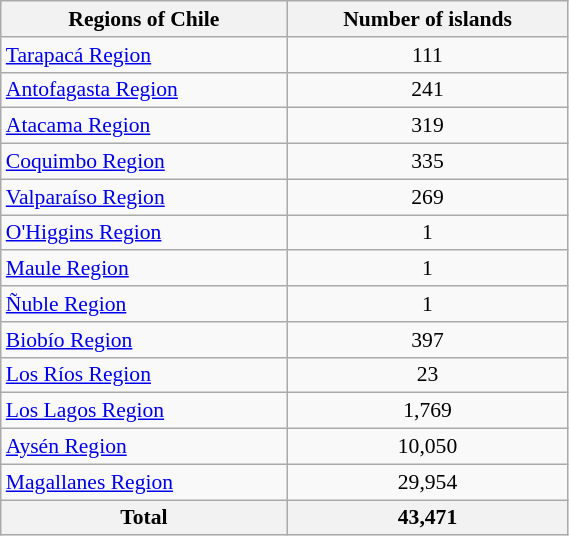<table class="wikitable" style="font-size: 90%;" width=30%>
<tr>
<th>Regions of Chile</th>
<th>Number of islands</th>
</tr>
<tr>
<td><a href='#'>Tarapacá Region</a></td>
<td align=center>111</td>
</tr>
<tr>
<td><a href='#'>Antofagasta Region</a></td>
<td align=center>241</td>
</tr>
<tr>
<td><a href='#'>Atacama Region</a></td>
<td align=center>319</td>
</tr>
<tr>
<td><a href='#'>Coquimbo Region</a></td>
<td align=center>335</td>
</tr>
<tr>
<td><a href='#'>Valparaíso Region</a></td>
<td align=center>269</td>
</tr>
<tr>
<td><a href='#'>O'Higgins Region</a></td>
<td align=center>1</td>
</tr>
<tr>
<td><a href='#'>Maule Region</a></td>
<td align=center>1</td>
</tr>
<tr>
<td><a href='#'>Ñuble Region</a></td>
<td align=center>1</td>
</tr>
<tr>
<td><a href='#'>Biobío Region</a></td>
<td align=center>397</td>
</tr>
<tr>
<td><a href='#'>Los Ríos Region</a></td>
<td align=center>23</td>
</tr>
<tr>
<td><a href='#'>Los Lagos Region</a></td>
<td align=center>1,769</td>
</tr>
<tr>
<td><a href='#'>Aysén Region</a></td>
<td align=center>10,050</td>
</tr>
<tr>
<td><a href='#'>Magallanes Region</a></td>
<td align=center>29,954</td>
</tr>
<tr>
<th>Total</th>
<th align=center>43,471</th>
</tr>
</table>
